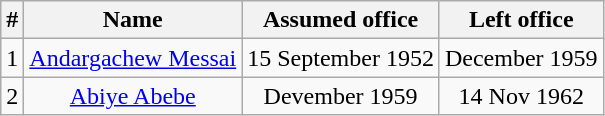<table class="wikitable" style="text-align:center">
<tr ->
<th>#</th>
<th>Name</th>
<th>Assumed office</th>
<th>Left office</th>
</tr>
<tr>
<td>1</td>
<td><a href='#'>Andargachew Messai</a></td>
<td>15 September 1952</td>
<td>December 1959</td>
</tr>
<tr>
<td>2</td>
<td><a href='#'>Abiye Abebe</a></td>
<td>Devember 1959</td>
<td>14 Nov 1962</td>
</tr>
</table>
